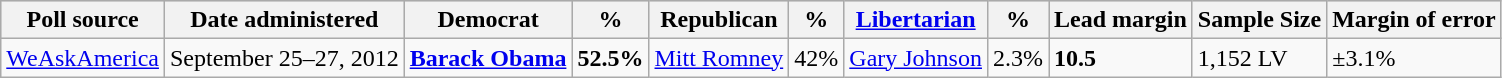<table class="wikitable">
<tr style="background:lightgrey;">
<th>Poll source</th>
<th>Date administered</th>
<th>Democrat</th>
<th>%</th>
<th>Republican</th>
<th>%</th>
<th><a href='#'>Libertarian</a></th>
<th>%</th>
<th>Lead margin</th>
<th>Sample Size</th>
<th>Margin of error</th>
</tr>
<tr>
<td><a href='#'>WeAskAmerica</a></td>
<td>September 25–27, 2012</td>
<td><strong><a href='#'>Barack Obama</a></strong></td>
<td><strong>52.5%</strong></td>
<td><a href='#'>Mitt Romney</a></td>
<td>42%</td>
<td><a href='#'>Gary Johnson</a></td>
<td>2.3%</td>
<td><strong>10.5</strong></td>
<td>1,152 LV</td>
<td>±3.1%</td>
</tr>
</table>
